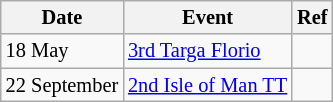<table class="wikitable" style="font-size: 85%">
<tr>
<th>Date</th>
<th>Event</th>
<th>Ref</th>
</tr>
<tr>
<td>18 May</td>
<td><a href='#'>3rd Targa Florio</a></td>
<td></td>
</tr>
<tr>
<td>22 September</td>
<td><a href='#'>2nd Isle of Man TT</a></td>
<td></td>
</tr>
</table>
